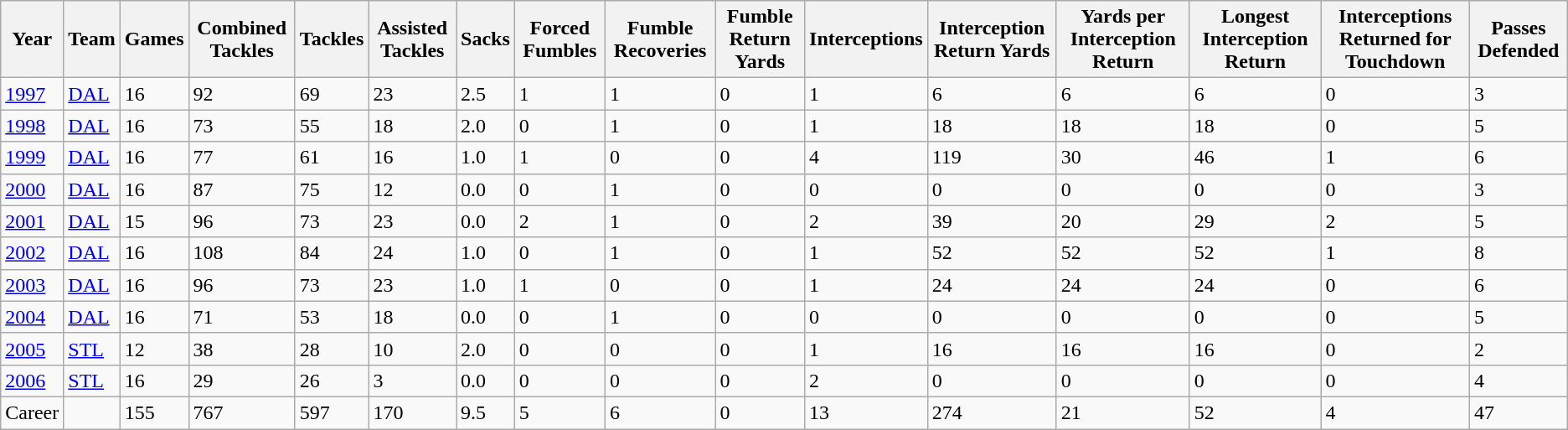<table class="wikitable">
<tr>
<th>Year</th>
<th>Team</th>
<th>Games</th>
<th>Combined Tackles</th>
<th>Tackles</th>
<th>Assisted Tackles</th>
<th>Sacks</th>
<th>Forced Fumbles</th>
<th>Fumble Recoveries</th>
<th>Fumble Return Yards</th>
<th>Interceptions</th>
<th>Interception Return Yards</th>
<th>Yards per Interception Return</th>
<th>Longest Interception Return</th>
<th>Interceptions Returned for Touchdown</th>
<th>Passes Defended</th>
</tr>
<tr>
<td><a href='#'>1997</a></td>
<td><a href='#'>DAL</a></td>
<td>16</td>
<td>92</td>
<td>69</td>
<td>23</td>
<td>2.5</td>
<td>1</td>
<td>1</td>
<td>0</td>
<td>1</td>
<td>6</td>
<td>6</td>
<td>6</td>
<td>0</td>
<td>3</td>
</tr>
<tr>
<td><a href='#'>1998</a></td>
<td><a href='#'>DAL</a></td>
<td>16</td>
<td>73</td>
<td>55</td>
<td>18</td>
<td>2.0</td>
<td>0</td>
<td>1</td>
<td>0</td>
<td>1</td>
<td>18</td>
<td>18</td>
<td>18</td>
<td>0</td>
<td>5</td>
</tr>
<tr>
<td><a href='#'>1999</a></td>
<td><a href='#'>DAL</a></td>
<td>16</td>
<td>77</td>
<td>61</td>
<td>16</td>
<td>1.0</td>
<td>1</td>
<td>0</td>
<td>0</td>
<td>4</td>
<td>119</td>
<td>30</td>
<td>46</td>
<td>1</td>
<td>6</td>
</tr>
<tr>
<td><a href='#'>2000</a></td>
<td><a href='#'>DAL</a></td>
<td>16</td>
<td>87</td>
<td>75</td>
<td>12</td>
<td>0.0</td>
<td>0</td>
<td>1</td>
<td>0</td>
<td>0</td>
<td>0</td>
<td>0</td>
<td>0</td>
<td>0</td>
<td>3</td>
</tr>
<tr>
<td><a href='#'>2001</a></td>
<td><a href='#'>DAL</a></td>
<td>15</td>
<td>96</td>
<td>73</td>
<td>23</td>
<td>0.0</td>
<td>2</td>
<td>1</td>
<td>0</td>
<td>2</td>
<td>39</td>
<td>20</td>
<td>29</td>
<td>2</td>
<td>5</td>
</tr>
<tr>
<td><a href='#'>2002</a></td>
<td><a href='#'>DAL</a></td>
<td>16</td>
<td>108</td>
<td>84</td>
<td>24</td>
<td>1.0</td>
<td>0</td>
<td>1</td>
<td>0</td>
<td>1</td>
<td>52</td>
<td>52</td>
<td>52</td>
<td>1</td>
<td>8</td>
</tr>
<tr>
<td><a href='#'>2003</a></td>
<td><a href='#'>DAL</a></td>
<td>16</td>
<td>96</td>
<td>73</td>
<td>23</td>
<td>1.0</td>
<td>1</td>
<td>0</td>
<td>0</td>
<td>1</td>
<td>24</td>
<td>24</td>
<td>24</td>
<td>0</td>
<td>6</td>
</tr>
<tr>
<td><a href='#'>2004</a></td>
<td><a href='#'>DAL</a></td>
<td>16</td>
<td>71</td>
<td>53</td>
<td>18</td>
<td>0.0</td>
<td>0</td>
<td>1</td>
<td>0</td>
<td>0</td>
<td>0</td>
<td>0</td>
<td>0</td>
<td>0</td>
<td>5</td>
</tr>
<tr>
<td><a href='#'>2005</a></td>
<td><a href='#'>STL</a></td>
<td>12</td>
<td>38</td>
<td>28</td>
<td>10</td>
<td>2.0</td>
<td>0</td>
<td>0</td>
<td>0</td>
<td>1</td>
<td>16</td>
<td>16</td>
<td>16</td>
<td>0</td>
<td>2</td>
</tr>
<tr>
<td><a href='#'>2006</a></td>
<td><a href='#'>STL</a></td>
<td>16</td>
<td>29</td>
<td>26</td>
<td>3</td>
<td>0.0</td>
<td>0</td>
<td>0</td>
<td>0</td>
<td>2</td>
<td>0</td>
<td>0</td>
<td>0</td>
<td>0</td>
<td>4</td>
</tr>
<tr>
<td>Career</td>
<td></td>
<td>155</td>
<td>767</td>
<td>597</td>
<td>170</td>
<td>9.5</td>
<td>5</td>
<td>6</td>
<td>0</td>
<td>13</td>
<td>274</td>
<td>21</td>
<td>52</td>
<td>4</td>
<td>47</td>
</tr>
</table>
